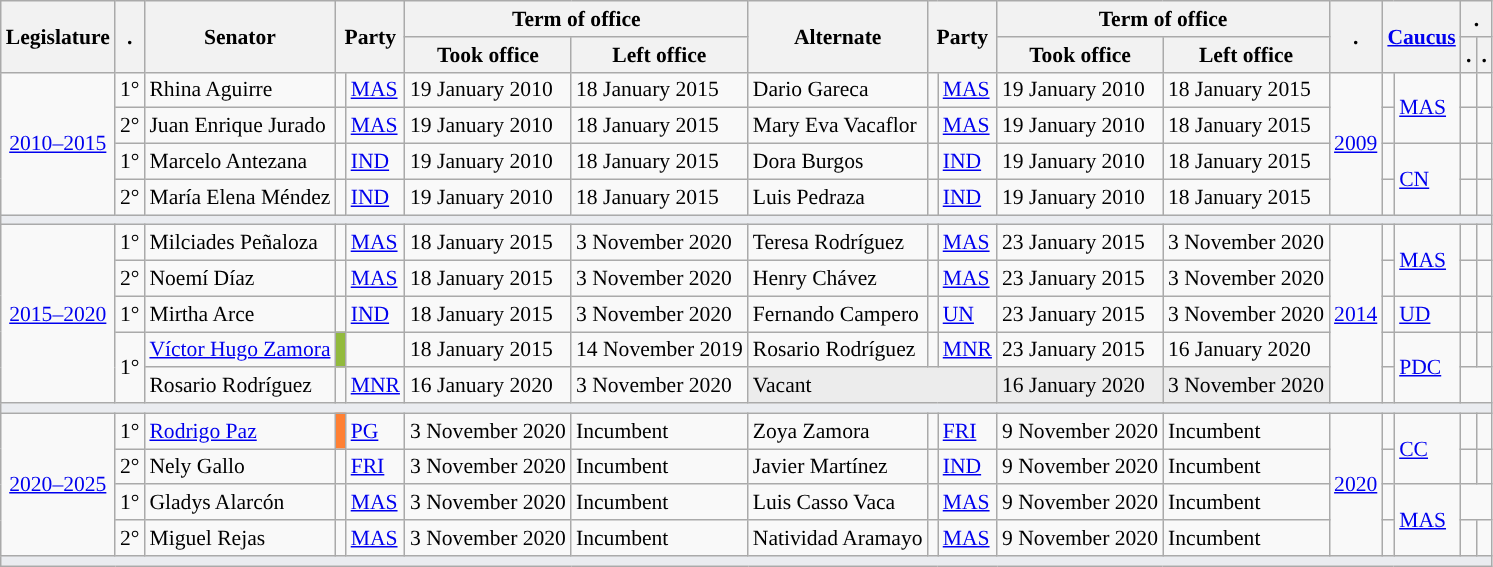<table class="wikitable" style="font-size: 90%;">
<tr>
<th rowspan=2>Legislature</th>
<th rowspan=2>.</th>
<th rowspan=2>Senator</th>
<th rowspan=2 colspan=2>Party</th>
<th colspan=2>Term of office</th>
<th rowspan=2>Alternate</th>
<th rowspan=2 colspan=2>Party</th>
<th colspan=2>Term of office</th>
<th rowspan=2>.</th>
<th rowspan=2 colspan=2><a href='#'>Caucus</a></th>
<th colspan=2>.</th>
</tr>
<tr>
<th>Took office</th>
<th>Left office</th>
<th>Took office</th>
<th>Left office</th>
<th>.</th>
<th>.</th>
</tr>
<tr>
<td style="text-align:center;" rowspan=4><a href='#'>2010–2015</a><br></td>
<td>1°</td>
<td>Rhina Aguirre</td>
<td style="background-color:"></td>
<td><a href='#'>MAS</a></td>
<td>19 January 2010</td>
<td>18 January 2015</td>
<td>Dario Gareca</td>
<td style="background-color:"></td>
<td><a href='#'>MAS</a></td>
<td>19 January 2010</td>
<td>18 January 2015</td>
<td rowspan=4><a href='#'>2009</a></td>
<td style="background-color:"></td>
<td rowspan=2><a href='#'>MAS</a></td>
<td></td>
<td></td>
</tr>
<tr>
<td>2°</td>
<td>Juan Enrique Jurado</td>
<td style="background-color:"></td>
<td><a href='#'>MAS</a></td>
<td>19 January 2010</td>
<td>18 January 2015</td>
<td>Mary Eva Vacaflor</td>
<td style="background-color:"></td>
<td><a href='#'>MAS</a></td>
<td>19 January 2010</td>
<td>18 January 2015</td>
<td></td>
<td></td>
</tr>
<tr>
<td>1°</td>
<td>Marcelo Antezana</td>
<td style="background-color:"></td>
<td><a href='#'>IND</a></td>
<td>19 January 2010</td>
<td>18 January 2015</td>
<td>Dora Burgos</td>
<td style="background-color:"></td>
<td><a href='#'>IND</a></td>
<td>19 January 2010</td>
<td>18 January 2015</td>
<td style="background-color:"></td>
<td rowspan=2><a href='#'>CN</a></td>
<td></td>
<td></td>
</tr>
<tr>
<td>2°</td>
<td>María Elena Méndez</td>
<td style="background-color:"></td>
<td><a href='#'>IND</a></td>
<td>19 January 2010</td>
<td>18 January 2015</td>
<td>Luis Pedraza</td>
<td style="background-color:"></td>
<td><a href='#'>IND</a></td>
<td>19 January 2010</td>
<td>18 January 2015</td>
<td></td>
<td></td>
</tr>
<tr>
<td colspan=17 bgcolor="#EAECF0"></td>
</tr>
<tr>
<td style="text-align:center;" rowspan=5><a href='#'>2015–2020</a><br></td>
<td>1°</td>
<td>Milciades Peñaloza</td>
<td style="background-color:"></td>
<td><a href='#'>MAS</a></td>
<td>18 January 2015</td>
<td>3 November 2020</td>
<td>Teresa Rodríguez</td>
<td style="background-color:"></td>
<td><a href='#'>MAS</a></td>
<td>23 January 2015</td>
<td>3 November 2020</td>
<td rowspan=5><a href='#'>2014</a></td>
<td style="background-color:"></td>
<td rowspan=2><a href='#'>MAS</a></td>
<td></td>
<td></td>
</tr>
<tr>
<td>2°</td>
<td>Noemí Díaz</td>
<td style="background-color:"></td>
<td><a href='#'>MAS</a></td>
<td>18 January 2015</td>
<td>3 November 2020</td>
<td>Henry Chávez</td>
<td style="background-color:"></td>
<td><a href='#'>MAS</a></td>
<td>23 January 2015</td>
<td>3 November 2020</td>
<td></td>
<td></td>
</tr>
<tr>
<td>1°</td>
<td>Mirtha Arce</td>
<td style="background-color:"></td>
<td><a href='#'>IND</a></td>
<td>18 January 2015</td>
<td>3 November 2020</td>
<td>Fernando Campero</td>
<td style="background-color:"></td>
<td><a href='#'>UN</a></td>
<td>23 January 2015</td>
<td>3 November 2020</td>
<td style="background-color:"></td>
<td><a href='#'>UD</a></td>
<td></td>
<td></td>
</tr>
<tr>
<td rowspan=2>1°</td>
<td><a href='#'>Víctor Hugo Zamora</a></td>
<td style="background-color:#92BA3D;"></td>
<td></td>
<td>18 January 2015</td>
<td>14 November 2019</td>
<td>Rosario Rodríguez</td>
<td style="background-color:"></td>
<td><a href='#'>MNR</a></td>
<td>23 January 2015</td>
<td>16 January 2020</td>
<td style="background-color:"></td>
<td rowspan=2><a href='#'>PDC</a></td>
<td></td>
<td></td>
</tr>
<tr>
<td>Rosario Rodríguez</td>
<td style="background-color:"></td>
<td><a href='#'>MNR</a></td>
<td>16 January 2020</td>
<td>3 November 2020</td>
<td bgcolor="#ECECEC" colspan=3>Vacant</td>
<td bgcolor="#ECECEC">16 January 2020</td>
<td bgcolor="#ECECEC">3 November 2020</td>
<td colspan=2></td>
</tr>
<tr>
<td colspan=17 bgcolor="#EAECF0"></td>
</tr>
<tr>
<td style="text-align:center;" rowspan=4><a href='#'>2020–2025</a><br></td>
<td>1°</td>
<td><a href='#'>Rodrigo Paz</a></td>
<td style="background-color:#FF8033;"></td>
<td><a href='#'>PG</a></td>
<td>3 November 2020</td>
<td>Incumbent</td>
<td>Zoya Zamora</td>
<td style="background-color:"></td>
<td><a href='#'>FRI</a></td>
<td>9 November 2020</td>
<td>Incumbent</td>
<td rowspan=4><a href='#'>2020</a></td>
<td style="background-color:"></td>
<td rowspan=2><a href='#'>CC</a></td>
<td></td>
<td></td>
</tr>
<tr>
<td>2°</td>
<td>Nely Gallo</td>
<td style="background-color:"></td>
<td><a href='#'>FRI</a></td>
<td>3 November 2020</td>
<td>Incumbent</td>
<td>Javier Martínez</td>
<td style="background-color:"></td>
<td><a href='#'>IND</a></td>
<td>9 November 2020</td>
<td>Incumbent</td>
<td></td>
<td></td>
</tr>
<tr>
<td>1°</td>
<td>Gladys Alarcón</td>
<td style="background-color:"></td>
<td><a href='#'>MAS</a></td>
<td>3 November 2020</td>
<td>Incumbent</td>
<td>Luis Casso Vaca</td>
<td style="background-color:"></td>
<td><a href='#'>MAS</a></td>
<td>9 November 2020</td>
<td>Incumbent</td>
<td style="background-color:"></td>
<td rowspan=2><a href='#'>MAS</a></td>
<td colspan=2></td>
</tr>
<tr>
<td>2°</td>
<td>Miguel Rejas</td>
<td style="background-color:"></td>
<td><a href='#'>MAS</a></td>
<td>3 November 2020</td>
<td>Incumbent</td>
<td>Natividad Aramayo</td>
<td style="background-color:"></td>
<td><a href='#'>MAS</a></td>
<td>9 November 2020</td>
<td>Incumbent</td>
<td></td>
<td></td>
</tr>
<tr>
<td colspan=17 bgcolor="#EAECF0"></td>
</tr>
</table>
